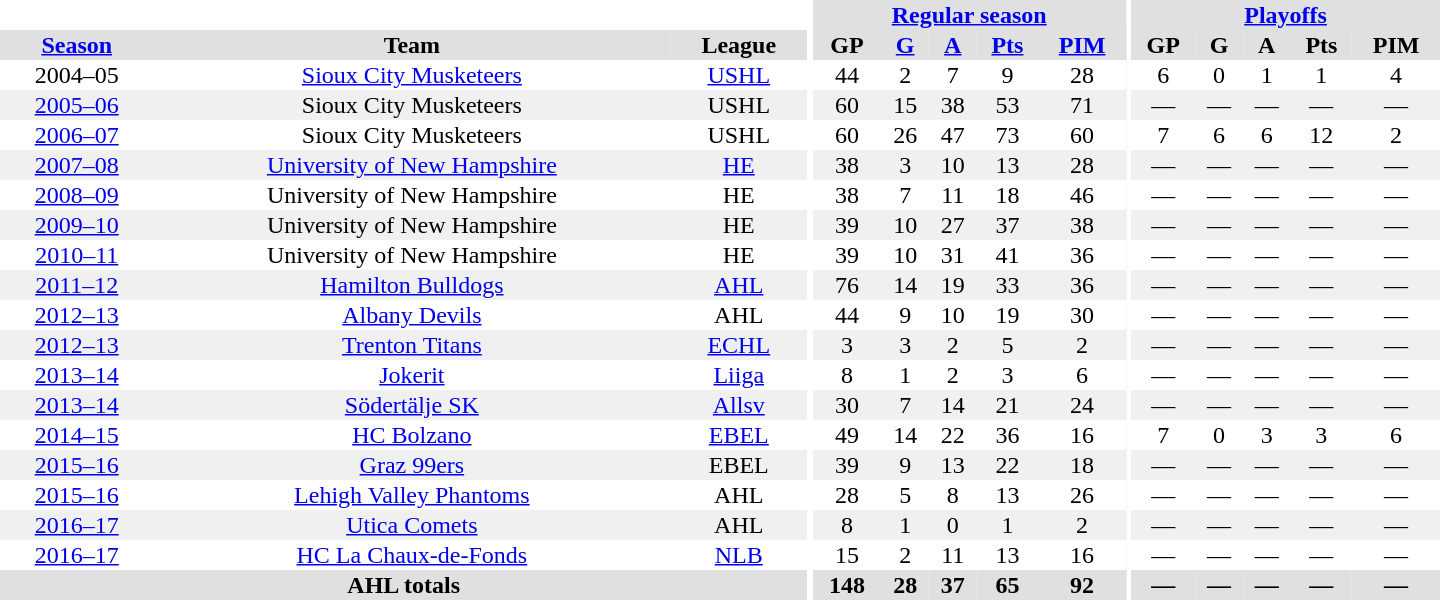<table border="0" cellpadding="1" cellspacing="0" style="text-align:center; width:60em">
<tr bgcolor="#e0e0e0">
<th colspan="3" bgcolor="#ffffff"></th>
<th rowspan="99" bgcolor="#ffffff"></th>
<th colspan="5"><a href='#'>Regular season</a></th>
<th rowspan="99" bgcolor="#ffffff"></th>
<th colspan="5"><a href='#'>Playoffs</a></th>
</tr>
<tr bgcolor="#e0e0e0">
<th><a href='#'>Season</a></th>
<th>Team</th>
<th>League</th>
<th>GP</th>
<th><a href='#'>G</a></th>
<th><a href='#'>A</a></th>
<th><a href='#'>Pts</a></th>
<th><a href='#'>PIM</a></th>
<th>GP</th>
<th>G</th>
<th>A</th>
<th>Pts</th>
<th>PIM</th>
</tr>
<tr ALIGN="center">
<td>2004–05</td>
<td><a href='#'>Sioux City Musketeers</a></td>
<td><a href='#'>USHL</a></td>
<td>44</td>
<td>2</td>
<td>7</td>
<td>9</td>
<td>28</td>
<td>6</td>
<td>0</td>
<td>1</td>
<td>1</td>
<td>4</td>
</tr>
<tr ALIGN="center" bgcolor="#f0f0f0">
<td><a href='#'>2005–06</a></td>
<td>Sioux City Musketeers</td>
<td>USHL</td>
<td>60</td>
<td>15</td>
<td>38</td>
<td>53</td>
<td>71</td>
<td>—</td>
<td>—</td>
<td>—</td>
<td>—</td>
<td>—</td>
</tr>
<tr ALIGN="center">
<td><a href='#'>2006–07</a></td>
<td>Sioux City Musketeers</td>
<td>USHL</td>
<td>60</td>
<td>26</td>
<td>47</td>
<td>73</td>
<td>60</td>
<td>7</td>
<td>6</td>
<td>6</td>
<td>12</td>
<td>2</td>
</tr>
<tr ALIGN="center" bgcolor="#f0f0f0">
<td><a href='#'>2007–08</a></td>
<td><a href='#'>University of New Hampshire</a></td>
<td><a href='#'>HE</a></td>
<td>38</td>
<td>3</td>
<td>10</td>
<td>13</td>
<td>28</td>
<td>—</td>
<td>—</td>
<td>—</td>
<td>—</td>
<td>—</td>
</tr>
<tr ALIGN="center">
<td><a href='#'>2008–09</a></td>
<td>University of New Hampshire</td>
<td>HE</td>
<td>38</td>
<td>7</td>
<td>11</td>
<td>18</td>
<td>46</td>
<td>—</td>
<td>—</td>
<td>—</td>
<td>—</td>
<td>—</td>
</tr>
<tr ALIGN="center" bgcolor="#f0f0f0">
<td><a href='#'>2009–10</a></td>
<td>University of New Hampshire</td>
<td>HE</td>
<td>39</td>
<td>10</td>
<td>27</td>
<td>37</td>
<td>38</td>
<td>—</td>
<td>—</td>
<td>—</td>
<td>—</td>
<td>—</td>
</tr>
<tr ALIGN="center">
<td><a href='#'>2010–11</a></td>
<td>University of New Hampshire</td>
<td>HE</td>
<td>39</td>
<td>10</td>
<td>31</td>
<td>41</td>
<td>36</td>
<td>—</td>
<td>—</td>
<td>—</td>
<td>—</td>
<td>—</td>
</tr>
<tr ALIGN="center" bgcolor="#f0f0f0">
<td><a href='#'>2011–12</a></td>
<td><a href='#'>Hamilton Bulldogs</a></td>
<td><a href='#'>AHL</a></td>
<td>76</td>
<td>14</td>
<td>19</td>
<td>33</td>
<td>36</td>
<td>—</td>
<td>—</td>
<td>—</td>
<td>—</td>
<td>—</td>
</tr>
<tr ALIGN="center">
<td><a href='#'>2012–13</a></td>
<td><a href='#'>Albany Devils</a></td>
<td>AHL</td>
<td>44</td>
<td>9</td>
<td>10</td>
<td>19</td>
<td>30</td>
<td>—</td>
<td>—</td>
<td>—</td>
<td>—</td>
<td>—</td>
</tr>
<tr ALIGN="center" bgcolor="#f0f0f0">
<td><a href='#'>2012–13</a></td>
<td><a href='#'>Trenton Titans</a></td>
<td><a href='#'>ECHL</a></td>
<td>3</td>
<td>3</td>
<td>2</td>
<td>5</td>
<td>2</td>
<td>—</td>
<td>—</td>
<td>—</td>
<td>—</td>
<td>—</td>
</tr>
<tr ALIGN="center">
<td><a href='#'>2013–14</a></td>
<td><a href='#'>Jokerit</a></td>
<td><a href='#'>Liiga</a></td>
<td>8</td>
<td>1</td>
<td>2</td>
<td>3</td>
<td>6</td>
<td>—</td>
<td>—</td>
<td>—</td>
<td>—</td>
<td>—</td>
</tr>
<tr ALIGN="center" bgcolor="#f0f0f0">
<td><a href='#'>2013–14</a></td>
<td><a href='#'>Södertälje SK</a></td>
<td><a href='#'>Allsv</a></td>
<td>30</td>
<td>7</td>
<td>14</td>
<td>21</td>
<td>24</td>
<td>—</td>
<td>—</td>
<td>—</td>
<td>—</td>
<td>—</td>
</tr>
<tr ALIGN="center">
<td><a href='#'>2014–15</a></td>
<td><a href='#'>HC Bolzano</a></td>
<td><a href='#'>EBEL</a></td>
<td>49</td>
<td>14</td>
<td>22</td>
<td>36</td>
<td>16</td>
<td>7</td>
<td>0</td>
<td>3</td>
<td>3</td>
<td>6</td>
</tr>
<tr ALIGN="center" bgcolor="#f0f0f0">
<td><a href='#'>2015–16</a></td>
<td><a href='#'>Graz 99ers</a></td>
<td>EBEL</td>
<td>39</td>
<td>9</td>
<td>13</td>
<td>22</td>
<td>18</td>
<td>—</td>
<td>—</td>
<td>—</td>
<td>—</td>
<td>—</td>
</tr>
<tr ALIGN="center">
<td><a href='#'>2015–16</a></td>
<td><a href='#'>Lehigh Valley Phantoms</a></td>
<td>AHL</td>
<td>28</td>
<td>5</td>
<td>8</td>
<td>13</td>
<td>26</td>
<td>—</td>
<td>—</td>
<td>—</td>
<td>—</td>
<td>—</td>
</tr>
<tr ALIGN="center" bgcolor="#f0f0f0">
<td><a href='#'>2016–17</a></td>
<td><a href='#'>Utica Comets</a></td>
<td>AHL</td>
<td>8</td>
<td>1</td>
<td>0</td>
<td>1</td>
<td>2</td>
<td>—</td>
<td>—</td>
<td>—</td>
<td>—</td>
<td>—</td>
</tr>
<tr ALIGN="center">
<td><a href='#'>2016–17</a></td>
<td><a href='#'>HC La Chaux-de-Fonds</a></td>
<td><a href='#'>NLB</a></td>
<td>15</td>
<td>2</td>
<td>11</td>
<td>13</td>
<td>16</td>
<td>—</td>
<td>—</td>
<td>—</td>
<td>—</td>
<td>—</td>
</tr>
<tr bgcolor="#e0e0e0">
<th colspan="3">AHL totals</th>
<th>148</th>
<th>28</th>
<th>37</th>
<th>65</th>
<th>92</th>
<th>—</th>
<th>—</th>
<th>—</th>
<th>—</th>
<th>—</th>
</tr>
</table>
